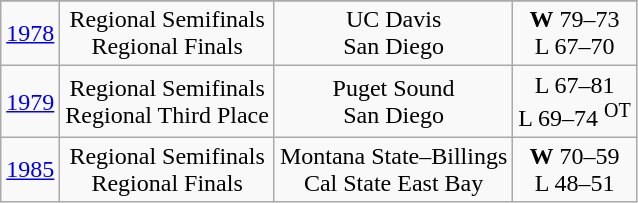<table class="wikitable" style="text-align:center">
<tr>
</tr>
<tr align="center">
<td><a href='#'>1978</a></td>
<td>Regional Semifinals<br>Regional Finals</td>
<td>UC Davis<br>San Diego</td>
<td><strong>W</strong> 79–73<br>L 67–70</td>
</tr>
<tr align="center">
<td><a href='#'>1979</a></td>
<td>Regional Semifinals<br>Regional Third Place</td>
<td>Puget Sound<br>San Diego</td>
<td>L 67–81<br>L 69–74 <sup>OT</sup></td>
</tr>
<tr align="center">
<td><a href='#'>1985</a></td>
<td>Regional Semifinals<br>Regional Finals</td>
<td>Montana State–Billings<br>Cal State East Bay</td>
<td><strong>W</strong> 70–59<br>L 48–51</td>
</tr>
</table>
